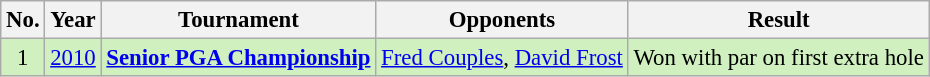<table class="wikitable" style="font-size:95%;">
<tr>
<th>No.</th>
<th>Year</th>
<th>Tournament</th>
<th>Opponents</th>
<th>Result</th>
</tr>
<tr style="background:#D0F0C0;">
<td align=center>1</td>
<td><a href='#'>2010</a></td>
<td><strong><a href='#'>Senior PGA Championship</a></strong></td>
<td> <a href='#'>Fred Couples</a>,  <a href='#'>David Frost</a></td>
<td>Won with par on first extra hole</td>
</tr>
</table>
